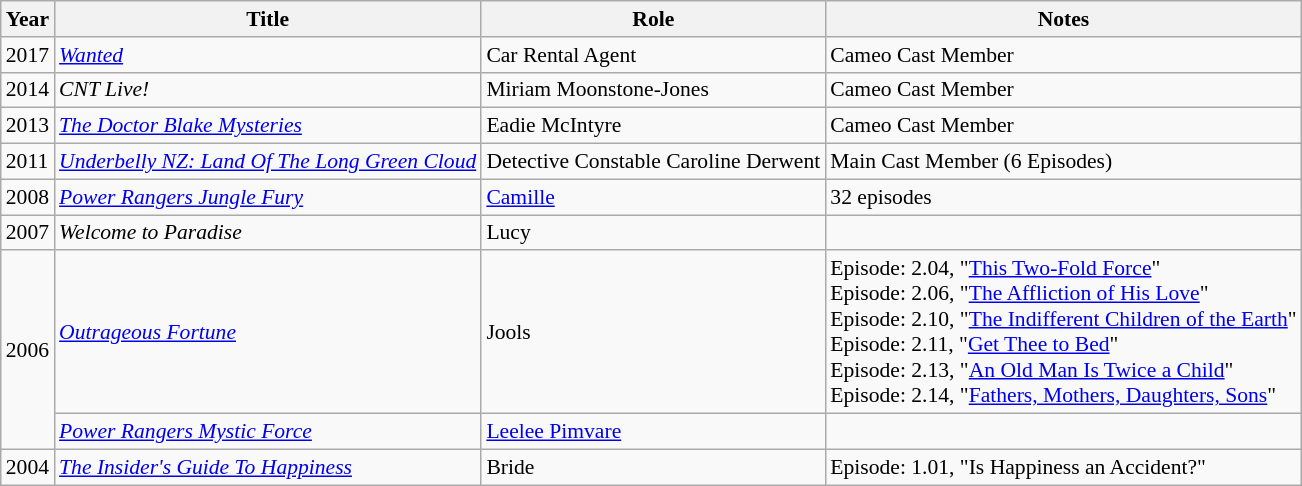<table class="wikitable" style="font-size: 90%;">
<tr>
<th>Year</th>
<th>Title</th>
<th>Role</th>
<th>Notes</th>
</tr>
<tr>
<td>2017</td>
<td><em><a href='#'>Wanted</a></em></td>
<td>Car Rental Agent</td>
<td>Cameo Cast Member</td>
</tr>
<tr>
<td>2014</td>
<td><em>CNT Live!</em></td>
<td>Miriam Moonstone-Jones</td>
<td>Cameo Cast Member</td>
</tr>
<tr>
<td>2013</td>
<td><em><a href='#'>The Doctor Blake Mysteries</a></em></td>
<td>Eadie McIntyre</td>
<td>Cameo Cast Member</td>
</tr>
<tr>
<td>2011</td>
<td><em><a href='#'>Underbelly NZ: Land Of The Long Green Cloud</a></em></td>
<td>Detective Constable Caroline Derwent</td>
<td>Main Cast Member (6 Episodes)</td>
</tr>
<tr>
<td>2008</td>
<td><em><a href='#'>Power Rangers Jungle Fury</a></em></td>
<td><a href='#'>Camille</a></td>
<td>32 episodes</td>
</tr>
<tr>
<td>2007</td>
<td><em>Welcome to Paradise</em></td>
<td>Lucy</td>
<td></td>
</tr>
<tr>
<td rowspan=2>2006</td>
<td><em><a href='#'>Outrageous Fortune</a></em></td>
<td>Jools</td>
<td>Episode: 2.04, "<a href='#'>This Two-Fold Force</a>"<br>Episode: 2.06, "<a href='#'>The Affliction of His Love</a>"<br>Episode: 2.10, "<a href='#'>The Indifferent Children of the Earth</a>"<br>Episode: 2.11, "<a href='#'>Get Thee to Bed</a>"<br>Episode: 2.13, "<a href='#'>An Old Man Is Twice a Child</a>"<br>Episode: 2.14, "<a href='#'>Fathers, Mothers, Daughters, Sons</a>"</td>
</tr>
<tr>
<td><em><a href='#'>Power Rangers Mystic Force</a></em></td>
<td><a href='#'>Leelee Pimvare</a></td>
<td></td>
</tr>
<tr>
<td>2004</td>
<td><em><a href='#'>The Insider's Guide To Happiness</a></em></td>
<td>Bride</td>
<td>Episode: 1.01, "Is Happiness an Accident?"</td>
</tr>
</table>
